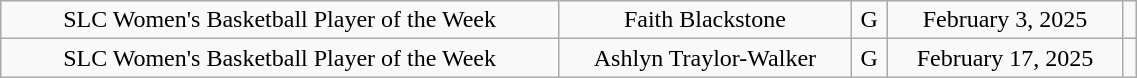<table class="wikitable" style="width: 60%;text-align: center;">
<tr align="center">
<td rowspan="1">SLC Women's Basketball Player of the Week</td>
<td>Faith Blackstone</td>
<td>G</td>
<td>February 3, 2025</td>
<td></td>
</tr>
<tr align="center">
<td rowspan="1">SLC Women's Basketball Player of the Week</td>
<td>Ashlyn Traylor-Walker</td>
<td>G</td>
<td>February 17, 2025</td>
<td></td>
</tr>
</table>
